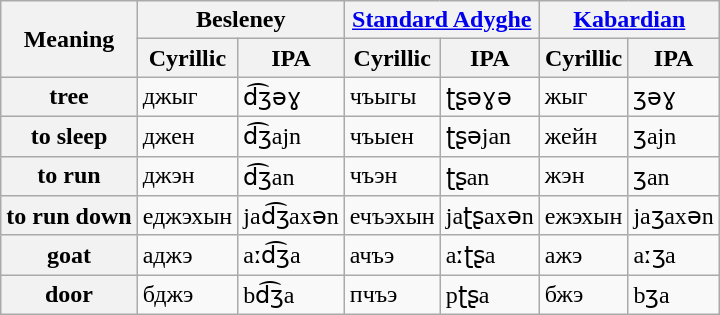<table class="wikitable">
<tr>
<th rowspan=2>Meaning</th>
<th colspan=2>Besleney</th>
<th colspan=2><a href='#'>Standard Adyghe</a></th>
<th colspan=2><a href='#'>Kabardian</a></th>
</tr>
<tr>
<th>Cyrillic</th>
<th>IPA</th>
<th>Cyrillic</th>
<th>IPA</th>
<th>Cyrillic</th>
<th>IPA</th>
</tr>
<tr>
<th>tree</th>
<td>джыг</td>
<td>d͡ʒəɣ</td>
<td>чъыгы</td>
<td>ʈʂəɣə</td>
<td>жыг</td>
<td>ʒəɣ</td>
</tr>
<tr>
<th>to sleep</th>
<td>джен</td>
<td>d͡ʒajn</td>
<td>чъыен</td>
<td>ʈʂəjan</td>
<td>жейн</td>
<td>ʒajn</td>
</tr>
<tr>
<th>to run</th>
<td>джэн</td>
<td>d͡ʒan</td>
<td>чъэн</td>
<td>ʈʂan</td>
<td>жэн</td>
<td>ʒan</td>
</tr>
<tr>
<th>to run down</th>
<td>еджэхын</td>
<td>jad͡ʒaxən</td>
<td>ечъэхын</td>
<td>jaʈʂaxən</td>
<td>ежэхын</td>
<td>jaʒaxən</td>
</tr>
<tr>
<th>goat</th>
<td>аджэ</td>
<td>aːd͡ʒa</td>
<td>ачъэ</td>
<td>aːʈʂa</td>
<td>ажэ</td>
<td>aːʒa</td>
</tr>
<tr>
<th>door</th>
<td>бджэ</td>
<td>bd͡ʒa</td>
<td>пчъэ</td>
<td>pʈʂa</td>
<td>бжэ</td>
<td>bʒa</td>
</tr>
</table>
